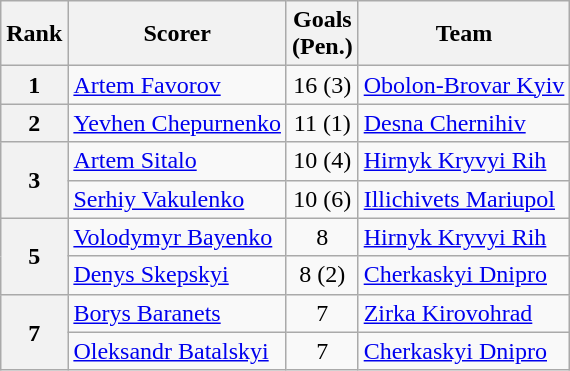<table class="wikitable" style="float:left; margin-right:1em;">
<tr>
<th>Rank</th>
<th>Scorer</th>
<th>Goals<br>(Pen.)</th>
<th>Team</th>
</tr>
<tr>
<th>1</th>
<td> <a href='#'>Artem Favorov</a></td>
<td align=center>16 (3)</td>
<td><a href='#'>Obolon-Brovar Kyiv</a></td>
</tr>
<tr>
<th>2</th>
<td> <a href='#'>Yevhen Chepurnenko</a></td>
<td align=center>11 (1)</td>
<td><a href='#'>Desna Chernihiv</a></td>
</tr>
<tr>
<th align=center rowspan=2>3</th>
<td> <a href='#'>Artem Sitalo</a></td>
<td align=center>10 (4)</td>
<td><a href='#'>Hirnyk Kryvyi Rih</a></td>
</tr>
<tr>
<td> <a href='#'>Serhiy Vakulenko</a></td>
<td align=center>10 (6)</td>
<td><a href='#'>Illichivets Mariupol</a></td>
</tr>
<tr>
<th align=center rowspan=2>5</th>
<td> <a href='#'>Volodymyr Bayenko</a></td>
<td align=center>8</td>
<td><a href='#'>Hirnyk Kryvyi Rih</a></td>
</tr>
<tr>
<td> <a href='#'>Denys Skepskyi</a></td>
<td align=center>8 (2)</td>
<td><a href='#'>Cherkaskyi Dnipro</a></td>
</tr>
<tr>
<th align=center rowspan=2>7</th>
<td> <a href='#'>Borys Baranets</a></td>
<td align=center>7</td>
<td><a href='#'>Zirka Kirovohrad</a></td>
</tr>
<tr>
<td> <a href='#'>Oleksandr Batalskyi</a></td>
<td align=center>7</td>
<td><a href='#'>Cherkaskyi Dnipro</a></td>
</tr>
</table>
